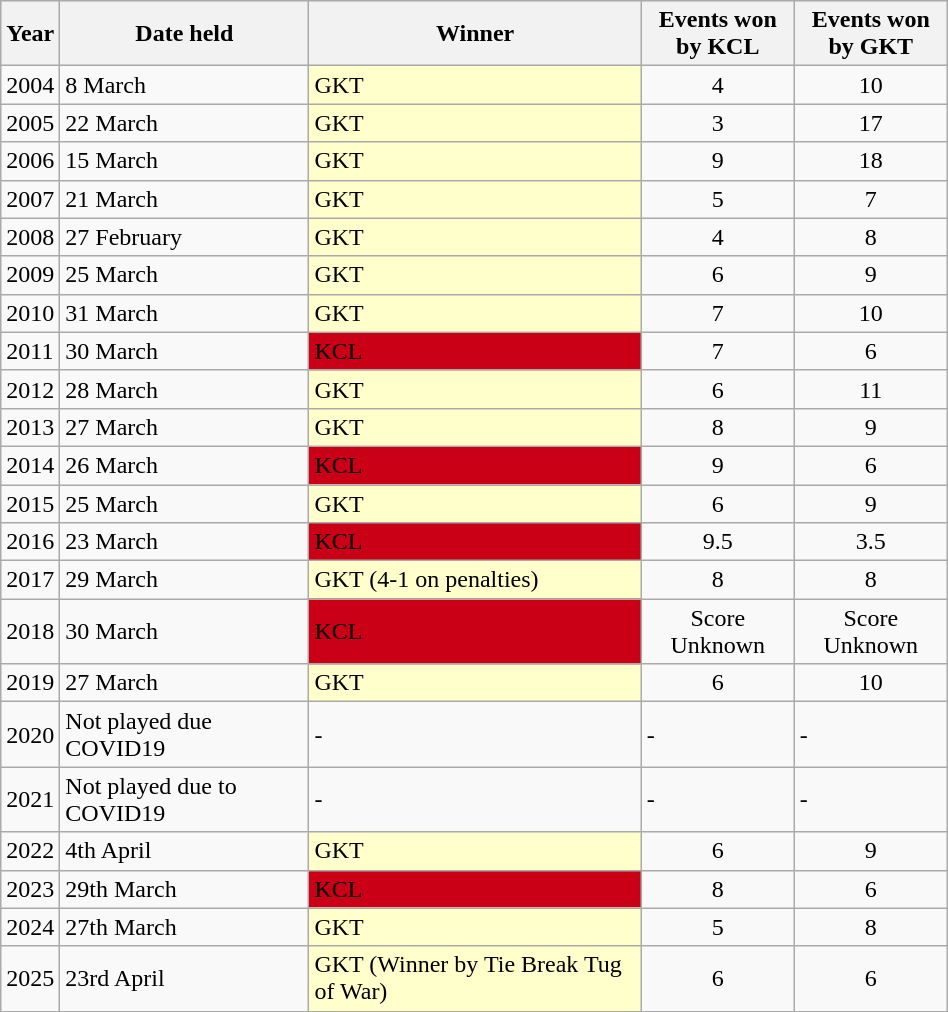<table class="wikitable" width=50%>
<tr bgcolor=#efefef>
<th>Year</th>
<th>Date held</th>
<th>Winner</th>
<th>Events won<br>by KCL</th>
<th>Events won<br>by GKT</th>
</tr>
<tr>
<td>2004</td>
<td>8 March</td>
<td bgcolor="#ffffcc">GKT</td>
<td align="center">4</td>
<td align="center">10</td>
</tr>
<tr>
<td>2005</td>
<td>22 March</td>
<td bgcolor="#ffffcc">GKT</td>
<td align="center">3</td>
<td align="center">17</td>
</tr>
<tr>
<td>2006</td>
<td>15 March</td>
<td bgcolor="#ffffcc">GKT</td>
<td align="center">9</td>
<td align="center">18</td>
</tr>
<tr>
<td>2007</td>
<td>21 March</td>
<td bgcolor="#ffffcc">GKT</td>
<td align="center">5</td>
<td align="center">7</td>
</tr>
<tr>
<td>2008</td>
<td>27 February</td>
<td bgcolor="#ffffcc">GKT</td>
<td align="center">4</td>
<td align="center">8</td>
</tr>
<tr>
<td>2009</td>
<td>25 March</td>
<td bgcolor="#ffffcc">GKT</td>
<td align="center">6</td>
<td align="center">9</td>
</tr>
<tr>
<td>2010</td>
<td>31 March</td>
<td bgcolor="#ffffcc">GKT</td>
<td align="center">7</td>
<td align="center">10</td>
</tr>
<tr>
<td>2011</td>
<td>30 March</td>
<td bgcolor="#c90016">KCL</td>
<td align="center">7</td>
<td align="center">6</td>
</tr>
<tr>
<td>2012</td>
<td>28 March</td>
<td bgcolor="#ffffcc">GKT</td>
<td align="center">6</td>
<td align="center">11</td>
</tr>
<tr>
<td>2013</td>
<td>27 March</td>
<td bgcolor="#ffffcc">GKT</td>
<td align="center">8</td>
<td align="center">9</td>
</tr>
<tr>
<td>2014</td>
<td>26 March</td>
<td bgcolor="#c90016">KCL</td>
<td align="center">9</td>
<td align="center">6</td>
</tr>
<tr>
<td>2015</td>
<td>25 March</td>
<td bgcolor="#ffffcc">GKT</td>
<td align="center">6</td>
<td align="center">9</td>
</tr>
<tr>
<td>2016</td>
<td>23 March</td>
<td bgcolor="#c90016">KCL</td>
<td align="center">9.5</td>
<td align="center">3.5</td>
</tr>
<tr>
<td>2017</td>
<td>29 March</td>
<td bgcolor="#ffffcc">GKT (4-1 on penalties)</td>
<td align="center">8</td>
<td align="center">8</td>
</tr>
<tr>
<td>2018</td>
<td>30 March</td>
<td bgcolor="#c90016">KCL</td>
<td align="center">Score Unknown</td>
<td align="center">Score Unknown</td>
</tr>
<tr>
<td>2019</td>
<td>27 March</td>
<td bgcolor="#ffffcc">GKT</td>
<td align="center">6</td>
<td align="center">10</td>
</tr>
<tr>
<td>2020</td>
<td>Not played due COVID19</td>
<td>-</td>
<td>-</td>
<td>-</td>
</tr>
<tr>
<td>2021</td>
<td>Not played due to COVID19</td>
<td>-</td>
<td>-</td>
<td>-</td>
</tr>
<tr>
<td>2022</td>
<td>4th April</td>
<td bgcolor="#ffffcc">GKT</td>
<td align="center">6</td>
<td align="center">9</td>
</tr>
<tr>
<td>2023</td>
<td>29th March</td>
<td bgcolor="#c90016">KCL</td>
<td align="center">8</td>
<td align="center">6</td>
</tr>
<tr>
<td>2024</td>
<td>27th March</td>
<td bgcolor="#ffffcc">GKT</td>
<td align="center">5</td>
<td align="center">8</td>
</tr>
<tr>
<td>2025</td>
<td>23rd April</td>
<td bgcolor="#ffffcc">GKT (Winner by Tie Break Tug of War)</td>
<td align="center">6</td>
<td align="center">6</td>
</tr>
</table>
